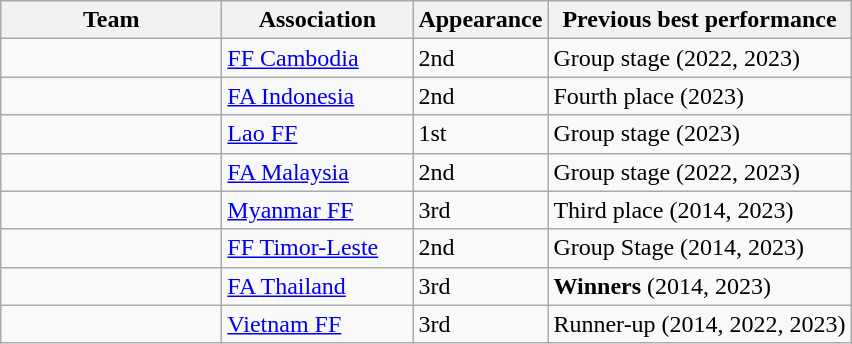<table class="wikitable sortable">
<tr>
<th style="width:140px;">Team</th>
<th style="width:120px;">Association</th>
<th style="width:75px;">Appearance</th>
<th>Previous best performance</th>
</tr>
<tr>
<td></td>
<td><a href='#'>FF Cambodia</a></td>
<td>2nd</td>
<td>Group stage (2022, 2023)</td>
</tr>
<tr>
<td></td>
<td><a href='#'>FA Indonesia</a></td>
<td>2nd</td>
<td>Fourth place (2023)</td>
</tr>
<tr>
<td></td>
<td><a href='#'>Lao FF</a></td>
<td>1st</td>
<td>Group stage (2023)</td>
</tr>
<tr>
<td></td>
<td><a href='#'>FA Malaysia</a></td>
<td>2nd</td>
<td>Group stage (2022, 2023)</td>
</tr>
<tr>
<td></td>
<td><a href='#'>Myanmar FF</a></td>
<td>3rd</td>
<td>Third place (2014, 2023)</td>
</tr>
<tr>
<td></td>
<td><a href='#'>FF Timor-Leste</a></td>
<td>2nd</td>
<td>Group Stage (2014, 2023)</td>
</tr>
<tr>
<td></td>
<td><a href='#'>FA Thailand</a></td>
<td>3rd</td>
<td><strong>Winners</strong> (2014, 2023)</td>
</tr>
<tr>
<td></td>
<td><a href='#'>Vietnam FF</a></td>
<td>3rd</td>
<td>Runner-up (2014, 2022, 2023)</td>
</tr>
</table>
